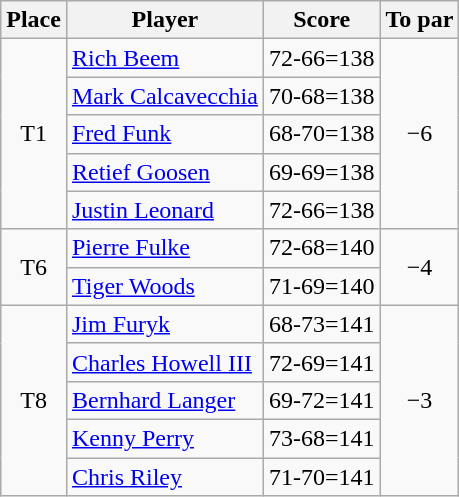<table class="wikitable">
<tr>
<th>Place</th>
<th>Player</th>
<th>Score</th>
<th>To par</th>
</tr>
<tr>
<td rowspan="5" align=center>T1</td>
<td> <a href='#'>Rich Beem</a></td>
<td align=center>72-66=138</td>
<td rowspan="5" align=center>−6</td>
</tr>
<tr>
<td> <a href='#'>Mark Calcavecchia</a></td>
<td align=center>70-68=138</td>
</tr>
<tr>
<td> <a href='#'>Fred Funk</a></td>
<td align=center>68-70=138</td>
</tr>
<tr>
<td> <a href='#'>Retief Goosen</a></td>
<td align=center>69-69=138</td>
</tr>
<tr>
<td> <a href='#'>Justin Leonard</a></td>
<td align=center>72-66=138</td>
</tr>
<tr>
<td rowspan="2" align=center>T6</td>
<td> <a href='#'>Pierre Fulke</a></td>
<td align=center>72-68=140</td>
<td rowspan="2" align=center>−4</td>
</tr>
<tr>
<td> <a href='#'>Tiger Woods</a></td>
<td align=center>71-69=140</td>
</tr>
<tr>
<td rowspan="5" align=center>T8</td>
<td> <a href='#'>Jim Furyk</a></td>
<td align=center>68-73=141</td>
<td rowspan="5" align=center>−3</td>
</tr>
<tr>
<td> <a href='#'>Charles Howell III</a></td>
<td align=center>72-69=141</td>
</tr>
<tr>
<td> <a href='#'>Bernhard Langer</a></td>
<td align=center>69-72=141</td>
</tr>
<tr>
<td> <a href='#'>Kenny Perry</a></td>
<td align=center>73-68=141</td>
</tr>
<tr>
<td> <a href='#'>Chris Riley</a></td>
<td align=center>71-70=141</td>
</tr>
</table>
